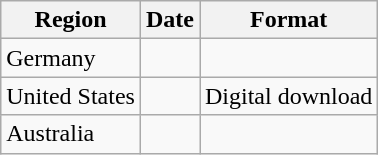<table class="wikitable">
<tr>
<th>Region</th>
<th>Date</th>
<th>Format</th>
</tr>
<tr>
<td>Germany</td>
<td></td>
<td></td>
</tr>
<tr>
<td>United States</td>
<td></td>
<td>Digital download</td>
</tr>
<tr>
<td>Australia</td>
<td></td>
<td></td>
</tr>
</table>
